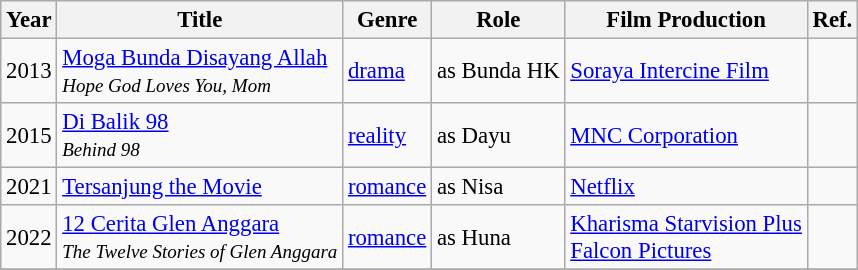<table class="wikitable" style="font-size: 95%;">
<tr>
<th>Year</th>
<th>Title</th>
<th>Genre</th>
<th>Role</th>
<th>Film Production</th>
<th>Ref.</th>
</tr>
<tr>
<td>2013</td>
<td><a href='#'>Moga Bunda Disayang Allah</a><br><small><em>Hope God Loves You, Mom</em></small></td>
<td><a href='#'>drama</a></td>
<td>as Bunda HK</td>
<td><a href='#'>Soraya Intercine Film</a></td>
<td></td>
</tr>
<tr>
<td>2015</td>
<td><a href='#'>Di Balik 98</a><br><small><em>Behind 98</em></small></td>
<td><a href='#'>reality</a></td>
<td>as Dayu</td>
<td><a href='#'>MNC Corporation</a></td>
<td></td>
</tr>
<tr>
<td>2021</td>
<td><a href='#'>Tersanjung the Movie</a></td>
<td><a href='#'>romance</a></td>
<td>as Nisa</td>
<td><a href='#'>Netflix</a></td>
<td></td>
</tr>
<tr>
<td>2022</td>
<td><a href='#'>12 Cerita Glen Anggara</a><br><small><em>The Twelve Stories of Glen Anggara</em></small></td>
<td><a href='#'>romance</a></td>
<td>as Huna</td>
<td><a href='#'>Kharisma Starvision Plus</a><br><a href='#'>Falcon Pictures</a></td>
<td></td>
</tr>
<tr>
</tr>
</table>
